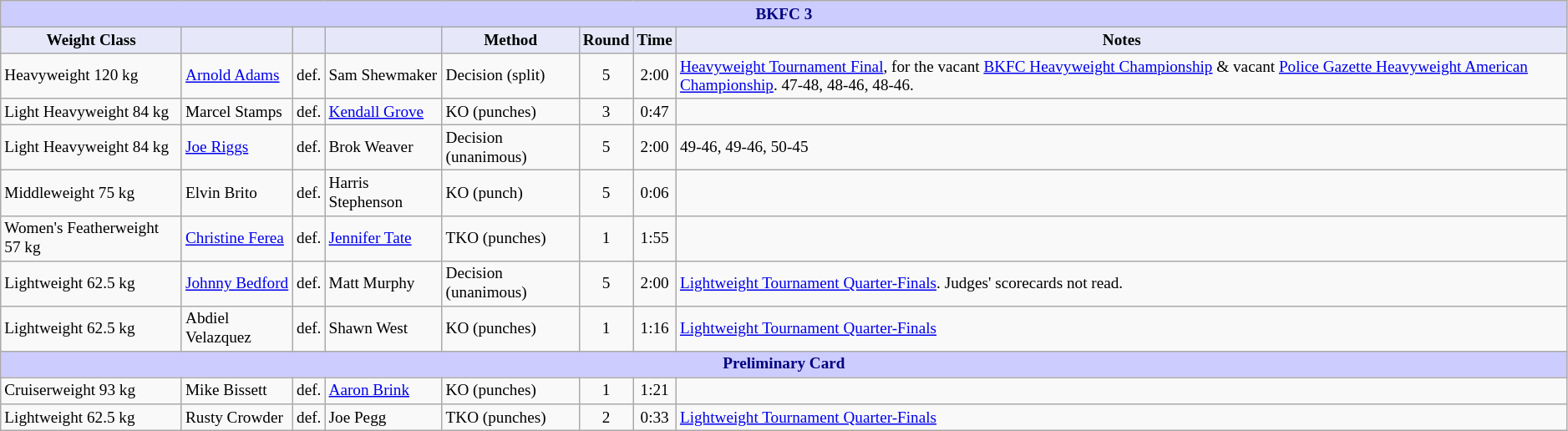<table class="wikitable" style="font-size: 80%;">
<tr>
<th colspan="8" style="background-color: #ccf; color: #000080; text-align: center;"><strong>BKFC 3</strong></th>
</tr>
<tr>
<th colspan="1" style="background-color: #E6E8FA; color: #000000; text-align: center;">Weight Class</th>
<th colspan="1" style="background-color: #E6E8FA; color: #000000; text-align: center;"></th>
<th colspan="1" style="background-color: #E6E8FA; color: #000000; text-align: center;"></th>
<th colspan="1" style="background-color: #E6E8FA; color: #000000; text-align: center;"></th>
<th colspan="1" style="background-color: #E6E8FA; color: #000000; text-align: center;">Method</th>
<th colspan="1" style="background-color: #E6E8FA; color: #000000; text-align: center;">Round</th>
<th colspan="1" style="background-color: #E6E8FA; color: #000000; text-align: center;">Time</th>
<th colspan="1" style="background-color: #E6E8FA; color: #000000; text-align: center;">Notes</th>
</tr>
<tr>
<td>Heavyweight 120 kg</td>
<td> <a href='#'>Arnold Adams</a></td>
<td align=center>def.</td>
<td> Sam Shewmaker</td>
<td>Decision (split)</td>
<td align=center>5</td>
<td align=center>2:00</td>
<td><a href='#'>Heavyweight Tournament Final</a>, for the vacant <a href='#'>BKFC Heavyweight Championship</a> & vacant <a href='#'>Police Gazette Heavyweight American Championship</a>. 47-48, 48-46, 48-46.</td>
</tr>
<tr>
<td>Light Heavyweight 84 kg</td>
<td> Marcel Stamps</td>
<td align=center>def.</td>
<td> <a href='#'>Kendall Grove</a></td>
<td>KO (punches)</td>
<td align=center>3</td>
<td align=center>0:47</td>
<td></td>
</tr>
<tr>
<td>Light Heavyweight 84 kg</td>
<td> <a href='#'>Joe Riggs</a></td>
<td align=center>def.</td>
<td> Brok Weaver</td>
<td>Decision (unanimous)</td>
<td align=center>5</td>
<td align=center>2:00</td>
<td>49-46, 49-46, 50-45</td>
</tr>
<tr>
<td>Middleweight 75 kg</td>
<td> Elvin Brito</td>
<td align=center>def.</td>
<td> Harris Stephenson</td>
<td>KO (punch)</td>
<td align=center>5</td>
<td align=center>0:06</td>
<td></td>
</tr>
<tr>
<td>Women's Featherweight 57 kg</td>
<td> <a href='#'>Christine Ferea</a></td>
<td align=center>def.</td>
<td> <a href='#'>Jennifer Tate</a></td>
<td>TKO (punches)</td>
<td align=center>1</td>
<td align=center>1:55</td>
<td></td>
</tr>
<tr>
<td>Lightweight 62.5 kg</td>
<td> <a href='#'>Johnny Bedford</a></td>
<td align=center>def.</td>
<td> Matt Murphy</td>
<td>Decision (unanimous)</td>
<td align=center>5</td>
<td align=center>2:00</td>
<td><a href='#'>Lightweight Tournament Quarter-Finals</a>. Judges' scorecards not read.</td>
</tr>
<tr>
<td>Lightweight 62.5 kg</td>
<td> Abdiel Velazquez</td>
<td align=center>def.</td>
<td> Shawn West</td>
<td>KO (punches)</td>
<td align=center>1</td>
<td align=center>1:16</td>
<td><a href='#'>Lightweight Tournament Quarter-Finals</a></td>
</tr>
<tr>
<th colspan="8" style="background-color: #ccf; color: #000080; text-align: center;"><strong>Preliminary Card</strong></th>
</tr>
<tr>
<td>Cruiserweight 93 kg</td>
<td> Mike Bissett</td>
<td align=center>def.</td>
<td> <a href='#'>Aaron Brink</a></td>
<td>KO (punches)</td>
<td align=center>1</td>
<td align=center>1:21</td>
<td></td>
</tr>
<tr>
<td>Lightweight 62.5 kg</td>
<td> Rusty Crowder</td>
<td align=center>def.</td>
<td> Joe Pegg</td>
<td>TKO (punches)</td>
<td align=center>2</td>
<td align=center>0:33</td>
<td><a href='#'>Lightweight Tournament Quarter-Finals</a></td>
</tr>
</table>
